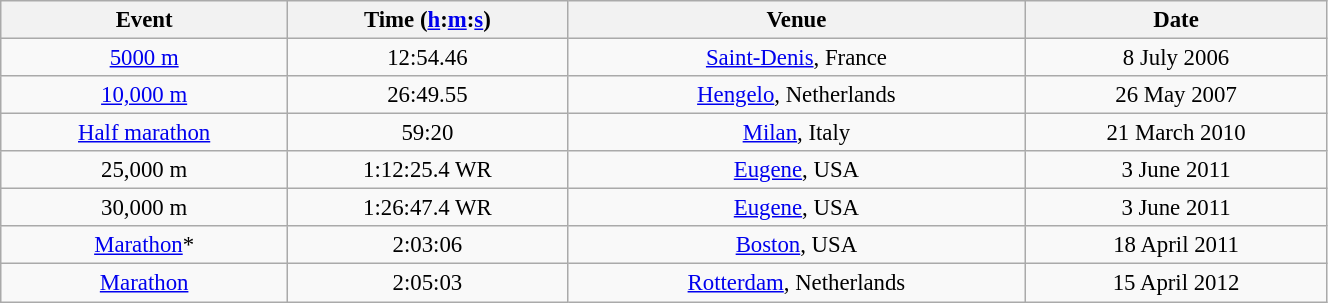<table class="wikitable" style=" text-align:center; font-size:95%;" width="70%">
<tr>
<th>Event</th>
<th>Time (<a href='#'>h</a>:<a href='#'>m</a>:<a href='#'>s</a>)</th>
<th>Venue</th>
<th>Date</th>
</tr>
<tr>
<td><a href='#'>5000 m</a></td>
<td>12:54.46</td>
<td><a href='#'>Saint-Denis</a>, France</td>
<td>8 July 2006</td>
</tr>
<tr>
<td><a href='#'>10,000 m</a></td>
<td>26:49.55</td>
<td><a href='#'>Hengelo</a>, Netherlands</td>
<td>26 May 2007</td>
</tr>
<tr>
<td><a href='#'>Half marathon</a></td>
<td>59:20</td>
<td><a href='#'>Milan</a>, Italy</td>
<td>21 March 2010</td>
</tr>
<tr>
<td>25,000 m</td>
<td>1:12:25.4 WR</td>
<td><a href='#'>Eugene</a>, USA</td>
<td>3 June 2011</td>
</tr>
<tr>
<td>30,000 m</td>
<td>1:26:47.4 WR</td>
<td><a href='#'>Eugene</a>, USA</td>
<td>3 June 2011</td>
</tr>
<tr>
<td><a href='#'>Marathon</a>*</td>
<td>2:03:06</td>
<td><a href='#'>Boston</a>, USA</td>
<td>18 April 2011</td>
</tr>
<tr>
<td><a href='#'>Marathon</a></td>
<td>2:05:03</td>
<td><a href='#'>Rotterdam</a>, Netherlands</td>
<td>15 April 2012</td>
</tr>
</table>
